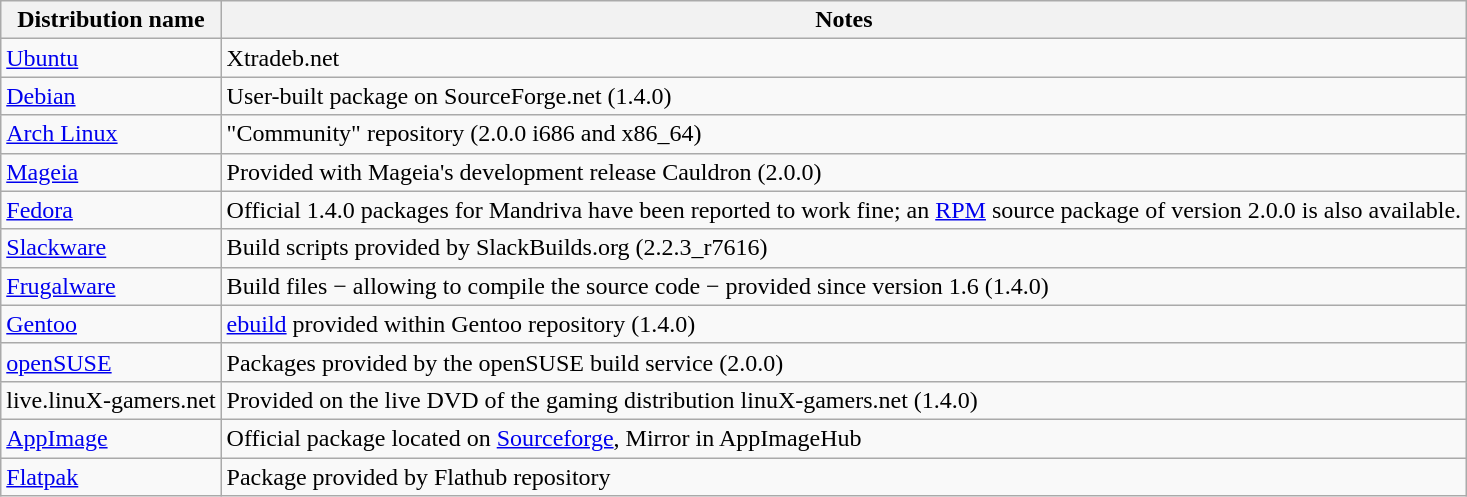<table class="wikitable sortable">
<tr>
<th>Distribution name</th>
<th>Notes</th>
</tr>
<tr>
<td><a href='#'>Ubuntu</a></td>
<td>Xtradeb.net</td>
</tr>
<tr>
<td><a href='#'>Debian</a></td>
<td>User-built package on SourceForge.net (1.4.0)</td>
</tr>
<tr>
<td><a href='#'>Arch Linux</a></td>
<td>"Community" repository (2.0.0 i686 and x86_64) </td>
</tr>
<tr>
<td><a href='#'>Mageia</a></td>
<td>Provided with Mageia's development release Cauldron (2.0.0)</td>
</tr>
<tr>
<td><a href='#'>Fedora</a></td>
<td>Official 1.4.0 packages for Mandriva have been reported to work fine; an <a href='#'>RPM</a> source package of version 2.0.0 is also available.</td>
</tr>
<tr>
<td><a href='#'>Slackware</a></td>
<td>Build scripts provided by SlackBuilds.org (2.2.3_r7616)</td>
</tr>
<tr>
<td><a href='#'>Frugalware</a></td>
<td>Build files − allowing to compile the source code − provided since version 1.6 (1.4.0)</td>
</tr>
<tr>
<td><a href='#'>Gentoo</a></td>
<td><a href='#'>ebuild</a> provided within Gentoo repository (1.4.0)</td>
</tr>
<tr>
<td><a href='#'>openSUSE</a></td>
<td>Packages provided by the openSUSE build service (2.0.0)</td>
</tr>
<tr>
<td>live.linuX-gamers.net</td>
<td>Provided on the live DVD of the gaming distribution linuX-gamers.net (1.4.0)</td>
</tr>
<tr>
<td><a href='#'>AppImage</a></td>
<td>Official package located on <a href='#'>Sourceforge</a>, Mirror in AppImageHub</td>
</tr>
<tr>
<td><a href='#'>Flatpak</a></td>
<td>Package provided by Flathub repository </td>
</tr>
</table>
